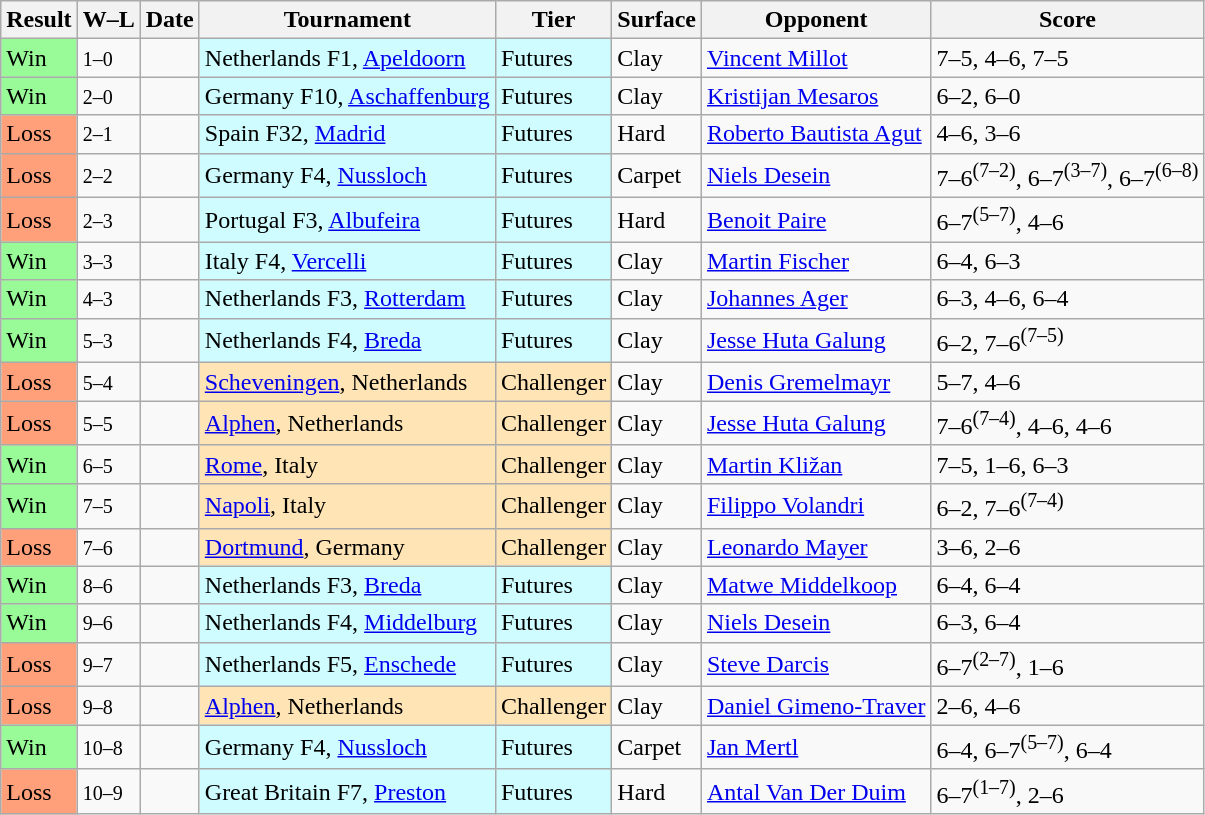<table class="sortable wikitable">
<tr>
<th>Result</th>
<th class="unsortable">W–L</th>
<th>Date</th>
<th>Tournament</th>
<th>Tier</th>
<th>Surface</th>
<th>Opponent</th>
<th class="unsortable">Score</th>
</tr>
<tr>
<td bgcolor=98FB98>Win</td>
<td><small>1–0</small></td>
<td></td>
<td style="background:#cffcff;">Netherlands F1, <a href='#'>Apeldoorn</a></td>
<td style="background:#cffcff;">Futures</td>
<td>Clay</td>
<td> <a href='#'>Vincent Millot</a></td>
<td>7–5, 4–6, 7–5</td>
</tr>
<tr>
<td bgcolor=98FB98>Win</td>
<td><small>2–0</small></td>
<td></td>
<td style="background:#cffcff;">Germany F10, <a href='#'>Aschaffenburg</a></td>
<td style="background:#cffcff;">Futures</td>
<td>Clay</td>
<td> <a href='#'>Kristijan Mesaros</a></td>
<td>6–2, 6–0</td>
</tr>
<tr>
<td bgcolor=FFA07A>Loss</td>
<td><small>2–1</small></td>
<td></td>
<td style="background:#cffcff;">Spain F32, <a href='#'>Madrid</a></td>
<td style="background:#cffcff;">Futures</td>
<td>Hard</td>
<td> <a href='#'>Roberto Bautista Agut</a></td>
<td>4–6, 3–6</td>
</tr>
<tr>
<td bgcolor=FFA07A>Loss</td>
<td><small>2–2</small></td>
<td></td>
<td style="background:#cffcff;">Germany F4, <a href='#'>Nussloch</a></td>
<td style="background:#cffcff;">Futures</td>
<td>Carpet</td>
<td> <a href='#'>Niels Desein</a></td>
<td>7–6<sup>(7–2)</sup>, 6–7<sup>(3–7)</sup>, 6–7<sup>(6–8)</sup></td>
</tr>
<tr>
<td bgcolor=FFA07A>Loss</td>
<td><small>2–3</small></td>
<td></td>
<td style="background:#cffcff;">Portugal F3, <a href='#'>Albufeira</a></td>
<td style="background:#cffcff;">Futures</td>
<td>Hard</td>
<td> <a href='#'>Benoit Paire</a></td>
<td>6–7<sup>(5–7)</sup>, 4–6</td>
</tr>
<tr>
<td bgcolor=98FB98>Win</td>
<td><small>3–3</small></td>
<td></td>
<td style="background:#cffcff;">Italy F4, <a href='#'>Vercelli</a></td>
<td style="background:#cffcff;">Futures</td>
<td>Clay</td>
<td> <a href='#'>Martin Fischer</a></td>
<td>6–4, 6–3</td>
</tr>
<tr>
<td bgcolor=98FB98>Win</td>
<td><small>4–3</small></td>
<td></td>
<td style="background:#cffcff;">Netherlands F3, <a href='#'>Rotterdam</a></td>
<td style="background:#cffcff;">Futures</td>
<td>Clay</td>
<td> <a href='#'>Johannes Ager</a></td>
<td>6–3, 4–6, 6–4</td>
</tr>
<tr>
<td bgcolor=98FB98>Win</td>
<td><small>5–3</small></td>
<td></td>
<td style="background:#cffcff;">Netherlands F4, <a href='#'>Breda</a></td>
<td style="background:#cffcff;">Futures</td>
<td>Clay</td>
<td> <a href='#'>Jesse Huta Galung</a></td>
<td>6–2, 7–6<sup>(7–5)</sup></td>
</tr>
<tr>
<td bgcolor=FFA07A>Loss</td>
<td><small>5–4</small></td>
<td></td>
<td style="background:moccasin;"><a href='#'>Scheveningen</a>, Netherlands</td>
<td style="background:moccasin;">Challenger</td>
<td>Clay</td>
<td> <a href='#'>Denis Gremelmayr</a></td>
<td>5–7, 4–6</td>
</tr>
<tr>
<td bgcolor=FFA07A>Loss</td>
<td><small>5–5</small></td>
<td></td>
<td style="background:moccasin;"><a href='#'>Alphen</a>, Netherlands</td>
<td style="background:moccasin;">Challenger</td>
<td>Clay</td>
<td> <a href='#'>Jesse Huta Galung</a></td>
<td>7–6<sup>(7–4)</sup>, 4–6, 4–6</td>
</tr>
<tr>
<td bgcolor=98FB98>Win</td>
<td><small>6–5</small></td>
<td></td>
<td style="background:moccasin;"><a href='#'>Rome</a>, Italy</td>
<td style="background:moccasin;">Challenger</td>
<td>Clay</td>
<td> <a href='#'>Martin Kližan</a></td>
<td>7–5, 1–6, 6–3</td>
</tr>
<tr>
<td bgcolor=98FB98>Win</td>
<td><small>7–5</small></td>
<td></td>
<td style="background:moccasin;"><a href='#'>Napoli</a>, Italy</td>
<td style="background:moccasin;">Challenger</td>
<td>Clay</td>
<td> <a href='#'>Filippo Volandri</a></td>
<td>6–2, 7–6<sup>(7–4)</sup></td>
</tr>
<tr>
<td bgcolor=FFA07A>Loss</td>
<td><small>7–6</small></td>
<td></td>
<td style="background:moccasin;"><a href='#'>Dortmund</a>, Germany</td>
<td style="background:moccasin;">Challenger</td>
<td>Clay</td>
<td> <a href='#'>Leonardo Mayer</a></td>
<td>3–6, 2–6</td>
</tr>
<tr>
<td bgcolor=98FB98>Win</td>
<td><small>8–6</small></td>
<td></td>
<td style="background:#cffcff;">Netherlands F3, <a href='#'>Breda</a></td>
<td style="background:#cffcff;">Futures</td>
<td>Clay</td>
<td> <a href='#'>Matwe Middelkoop</a></td>
<td>6–4, 6–4</td>
</tr>
<tr>
<td bgcolor=98FB98>Win</td>
<td><small>9–6</small></td>
<td></td>
<td style="background:#cffcff;">Netherlands F4, <a href='#'>Middelburg</a></td>
<td style="background:#cffcff;">Futures</td>
<td>Clay</td>
<td> <a href='#'>Niels Desein</a></td>
<td>6–3, 6–4</td>
</tr>
<tr>
<td bgcolor=FFA07A>Loss</td>
<td><small>9–7</small></td>
<td></td>
<td style="background:#cffcff;">Netherlands F5, <a href='#'>Enschede</a></td>
<td style="background:#cffcff;">Futures</td>
<td>Clay</td>
<td> <a href='#'>Steve Darcis</a></td>
<td>6–7<sup>(2–7)</sup>, 1–6</td>
</tr>
<tr>
<td bgcolor=FFA07A>Loss</td>
<td><small>9–8</small></td>
<td></td>
<td style="background:moccasin;"><a href='#'>Alphen</a>, Netherlands</td>
<td style="background:moccasin;">Challenger</td>
<td>Clay</td>
<td> <a href='#'>Daniel Gimeno-Traver</a></td>
<td>2–6, 4–6</td>
</tr>
<tr>
<td bgcolor=98FB98>Win</td>
<td><small>10–8</small></td>
<td></td>
<td style="background:#cffcff;">Germany F4, <a href='#'>Nussloch</a></td>
<td style="background:#cffcff;">Futures</td>
<td>Carpet</td>
<td> <a href='#'>Jan Mertl</a></td>
<td>6–4, 6–7<sup>(5–7)</sup>, 6–4</td>
</tr>
<tr>
<td bgcolor=FFA07A>Loss</td>
<td><small>10–9</small></td>
<td></td>
<td style="background:#cffcff;">Great Britain F7, <a href='#'>Preston</a></td>
<td style="background:#cffcff;">Futures</td>
<td>Hard</td>
<td> <a href='#'>Antal Van Der Duim</a></td>
<td>6–7<sup>(1–7)</sup>, 2–6</td>
</tr>
</table>
